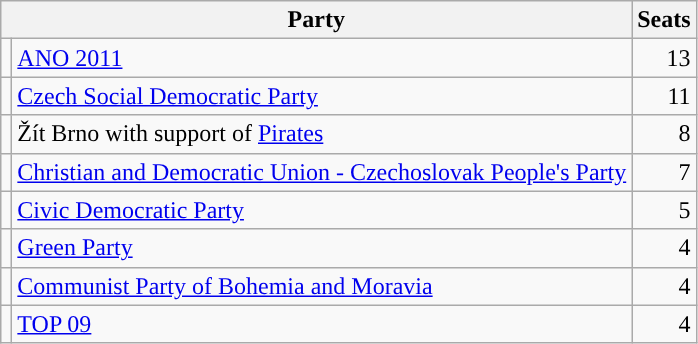<table class=wikitable style=text-align:right>
<tr>
<th colspan=2>Party</th>
<th>Seats</th>
</tr>
<tr>
<td></td>
<td align=left><a href='#'>ANO 2011</a></td>
<td>13</td>
</tr>
<tr>
<td></td>
<td align=left><a href='#'>Czech Social Democratic Party</a></td>
<td>11</td>
</tr>
<tr>
<td></td>
<td align=left>Žít Brno with support of <a href='#'>Pirates</a></td>
<td>8</td>
</tr>
<tr>
<td></td>
<td align=left><a href='#'>Christian and Democratic Union - Czechoslovak People's Party</a></td>
<td>7</td>
</tr>
<tr>
<td></td>
<td align=left><a href='#'>Civic Democratic Party</a></td>
<td>5</td>
</tr>
<tr>
<td></td>
<td align=left><a href='#'>Green Party</a></td>
<td>4</td>
</tr>
<tr>
<td></td>
<td align=left><a href='#'>Communist Party of Bohemia and Moravia</a></td>
<td>4</td>
</tr>
<tr>
<td></td>
<td align=left><a href='#'>TOP 09</a></td>
<td>4</td>
</tr>
</table>
